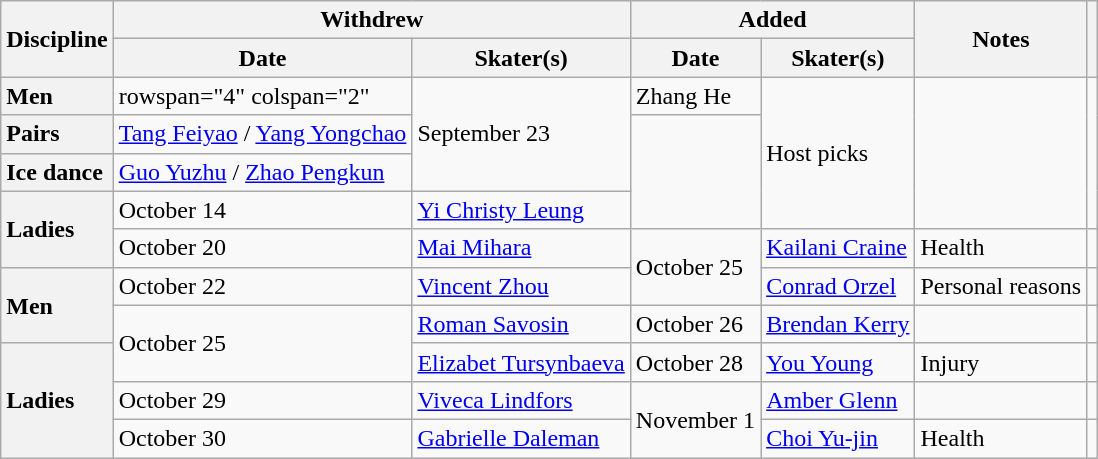<table class="wikitable unsortable">
<tr>
<th scope="col" rowspan=2>Discipline</th>
<th scope="col" colspan=2>Withdrew</th>
<th scope="col" colspan=2>Added</th>
<th scope="col" rowspan=2>Notes</th>
<th scope="col" rowspan=2></th>
</tr>
<tr>
<th>Date</th>
<th>Skater(s)</th>
<th>Date</th>
<th>Skater(s)</th>
</tr>
<tr>
<th scope="row" style="text-align:left">Men</th>
<td>rowspan="4" colspan="2" </td>
<td rowspan="3">September 23</td>
<td> Zhang He</td>
<td rowspan=4>Host picks</td>
<td rowspan=4></td>
</tr>
<tr>
<th scope="row" style="text-align:left">Pairs</th>
<td> <a href='#'>Tang Feiyao</a> / <a href='#'>Yang Yongchao</a></td>
</tr>
<tr>
<th scope="row" style="text-align:left">Ice dance</th>
<td> <a href='#'>Guo Yuzhu</a> / <a href='#'>Zhao Pengkun</a></td>
</tr>
<tr>
<th scope="row" style="text-align:left" rowspan="2">Ladies</th>
<td>October 14</td>
<td> <a href='#'>Yi Christy Leung</a></td>
</tr>
<tr>
<td>October 20</td>
<td> <a href='#'>Mai Mihara</a></td>
<td rowspan="2">October 25</td>
<td> <a href='#'>Kailani Craine</a></td>
<td>Health</td>
<td></td>
</tr>
<tr>
<th scope="row" style="text-align:left" rowspan="2">Men</th>
<td>October 22</td>
<td> <a href='#'>Vincent Zhou</a></td>
<td> <a href='#'>Conrad Orzel</a></td>
<td>Personal reasons</td>
<td></td>
</tr>
<tr>
<td rowspan="2">October 25</td>
<td> <a href='#'>Roman Savosin</a></td>
<td>October 26</td>
<td> <a href='#'>Brendan Kerry</a></td>
<td></td>
<td></td>
</tr>
<tr>
<th scope="row" style="text-align:left" rowspan="3">Ladies</th>
<td> <a href='#'>Elizabet Tursynbaeva</a></td>
<td>October 28</td>
<td> <a href='#'>You Young</a></td>
<td>Injury</td>
<td></td>
</tr>
<tr>
<td>October 29</td>
<td> <a href='#'>Viveca Lindfors</a></td>
<td rowspan="2">November 1</td>
<td> <a href='#'>Amber Glenn</a></td>
<td></td>
<td></td>
</tr>
<tr>
<td>October 30</td>
<td> <a href='#'>Gabrielle Daleman</a></td>
<td> <a href='#'>Choi Yu-jin</a></td>
<td>Health</td>
<td></td>
</tr>
</table>
